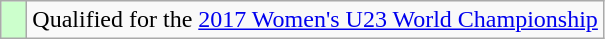<table class="wikitable" style="text-align: left;">
<tr>
<td width=10px bgcolor=#ccffcc></td>
<td>Qualified for the <a href='#'>2017 Women's U23 World Championship</a></td>
</tr>
</table>
